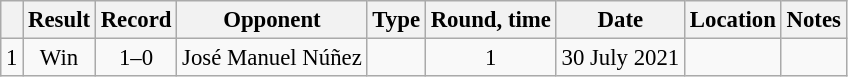<table class="wikitable" style="text-align:center; font-size:95%">
<tr>
<th></th>
<th>Result</th>
<th>Record</th>
<th>Opponent</th>
<th>Type</th>
<th>Round, time</th>
<th>Date</th>
<th>Location</th>
<th>Notes</th>
</tr>
<tr>
<td>1</td>
<td>Win</td>
<td>1–0</td>
<td style="text-align:left;"> José Manuel Núñez</td>
<td></td>
<td>1</td>
<td>30 July 2021</td>
<td style="text-align:left;"> </td>
<td></td>
</tr>
</table>
